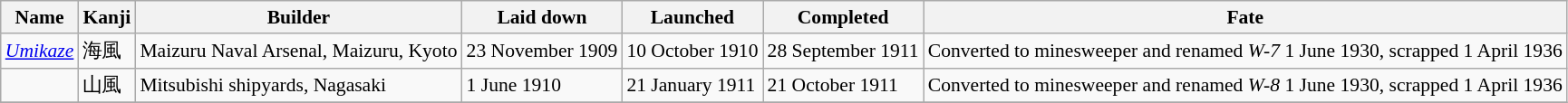<table class="wikitable" style="font-size:90%;">
<tr>
<th>Name</th>
<th>Kanji</th>
<th>Builder</th>
<th>Laid down</th>
<th>Launched</th>
<th>Completed</th>
<th>Fate</th>
</tr>
<tr>
<td><a href='#'><em>Umikaze</em></a></td>
<td>海風</td>
<td>Maizuru Naval Arsenal, Maizuru, Kyoto</td>
<td>23 November 1909</td>
<td>10 October 1910</td>
<td>28 September 1911</td>
<td>Converted to minesweeper and renamed <em>W-7</em> 1 June 1930, scrapped 1 April 1936</td>
</tr>
<tr>
<td></td>
<td>山風</td>
<td>Mitsubishi shipyards, Nagasaki</td>
<td>1 June 1910</td>
<td>21 January 1911</td>
<td>21 October 1911</td>
<td>Converted to minesweeper and renamed <em>W-8</em> 1 June 1930, scrapped 1 April 1936</td>
</tr>
<tr>
</tr>
</table>
